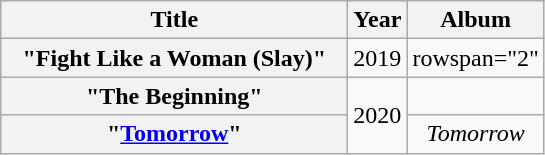<table class="wikitable plainrowheaders" style="text-align:center;">
<tr>
<th scope="col" style="width:14em;">Title</th>
<th scope="col" style="width:1em;">Year</th>
<th scope="col">Album</th>
</tr>
<tr>
<th scope="row">"Fight Like a Woman (Slay)"</th>
<td>2019</td>
<td>rowspan="2" </td>
</tr>
<tr>
<th scope="row">"The Beginning"</th>
<td rowspan="2">2020</td>
</tr>
<tr>
<th scope="row">"<a href='#'>Tomorrow</a>"</th>
<td><em>Tomorrow</em></td>
</tr>
</table>
